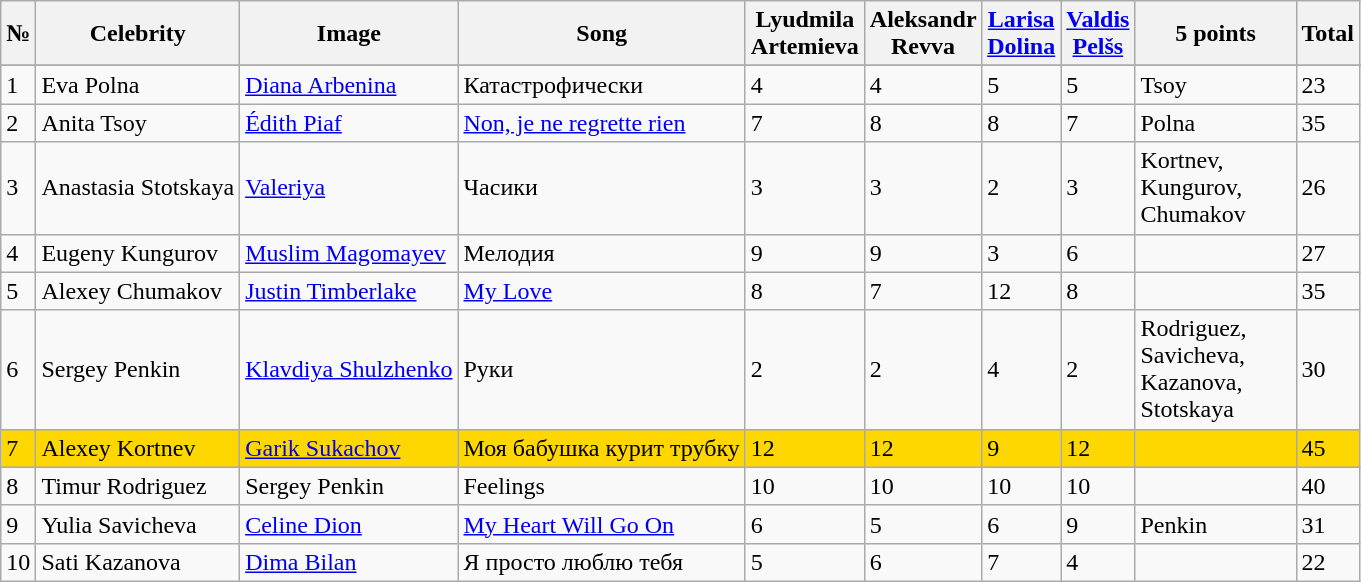<table class="wikitable sortable">
<tr>
<th>№</th>
<th>Celebrity</th>
<th>Image</th>
<th>Song</th>
<th width=20>Lyudmila Artemieva</th>
<th width=20>Aleksandr Revva</th>
<th width=20><a href='#'>Larisa Dolina</a></th>
<th width=20><a href='#'>Valdis Pelšs</a></th>
<th width=100>5 points</th>
<th>Total</th>
</tr>
<tr>
</tr>
<tr>
<td>1</td>
<td>Eva Polna</td>
<td><a href='#'>Diana Arbenina</a></td>
<td>Катастрофически</td>
<td>4</td>
<td>4</td>
<td>5</td>
<td>5</td>
<td>Tsoy</td>
<td>23</td>
</tr>
<tr>
<td>2</td>
<td>Anita Tsoy</td>
<td><a href='#'>Édith Piaf</a></td>
<td><a href='#'>Non, je ne regrette rien</a></td>
<td>7</td>
<td>8</td>
<td>8</td>
<td>7</td>
<td>Polna</td>
<td>35</td>
</tr>
<tr>
<td>3</td>
<td>Anastasia Stotskaya</td>
<td><a href='#'>Valeriya</a></td>
<td>Часики</td>
<td>3</td>
<td>3</td>
<td>2</td>
<td>3</td>
<td>Kortnev, Kungurov, Chumakov</td>
<td>26</td>
</tr>
<tr>
<td>4</td>
<td>Eugeny Kungurov</td>
<td><a href='#'>Muslim Magomayev</a></td>
<td>Мелодия</td>
<td>9</td>
<td>9</td>
<td>3</td>
<td>6</td>
<td></td>
<td>27</td>
</tr>
<tr>
<td>5</td>
<td>Alexey Chumakov</td>
<td><a href='#'>Justin Timberlake</a></td>
<td><a href='#'>My Love</a></td>
<td>8</td>
<td>7</td>
<td>12</td>
<td>8</td>
<td></td>
<td>35</td>
</tr>
<tr>
<td>6</td>
<td>Sergey Penkin</td>
<td><a href='#'>Klavdiya Shulzhenko</a></td>
<td>Руки</td>
<td>2</td>
<td>2</td>
<td>4</td>
<td>2</td>
<td>Rodriguez, Savicheva, Kazanova, Stotskaya</td>
<td>30</td>
</tr>
<tr style="background: gold">
<td>7</td>
<td>Alexey Kortnev</td>
<td><a href='#'>Garik Sukachov</a></td>
<td>Моя бабушка курит трубку</td>
<td>12</td>
<td>12</td>
<td>9</td>
<td>12</td>
<td></td>
<td>45</td>
</tr>
<tr>
<td>8</td>
<td>Timur Rodriguez</td>
<td>Sergey Penkin</td>
<td>Feelings</td>
<td>10</td>
<td>10</td>
<td>10</td>
<td>10</td>
<td></td>
<td>40</td>
</tr>
<tr>
<td>9</td>
<td>Yulia Savicheva</td>
<td><a href='#'>Celine Dion</a></td>
<td><a href='#'>My Heart Will Go On</a></td>
<td>6</td>
<td>5</td>
<td>6</td>
<td>9</td>
<td>Penkin</td>
<td>31</td>
</tr>
<tr>
<td>10</td>
<td>Sati Kazanova</td>
<td><a href='#'>Dima Bilan</a></td>
<td>Я просто люблю тебя</td>
<td>5</td>
<td>6</td>
<td>7</td>
<td>4</td>
<td></td>
<td>22</td>
</tr>
</table>
